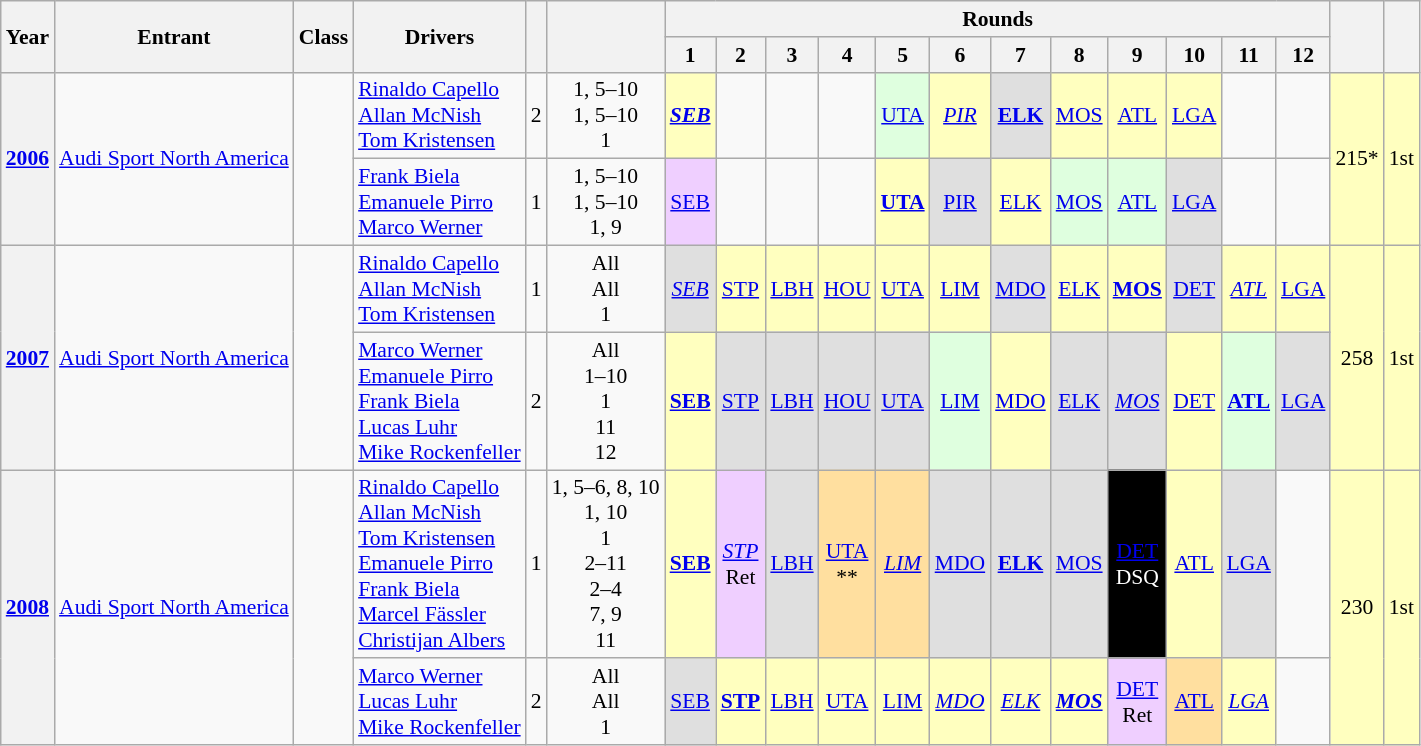<table class = "wikitable" style="text-align:center; font-size:90%">
<tr>
<th rowspan="2">Year</th>
<th rowspan="2">Entrant</th>
<th rowspan="2">Class</th>
<th rowspan="2">Drivers</th>
<th rowspan="2"></th>
<th rowspan="2"></th>
<th colspan="12">Rounds</th>
<th rowspan="2" scope="col"></th>
<th rowspan="2" scope="col"></th>
</tr>
<tr>
<th scope="col">1</th>
<th scope="col">2</th>
<th scope="col">3</th>
<th scope="col">4</th>
<th scope="col">5</th>
<th scope="col">6</th>
<th scope="col">7</th>
<th scope="col">8</th>
<th scope="col">9</th>
<th scope="col">10</th>
<th scope="col">11</th>
<th scope="col">12</th>
</tr>
<tr>
<th rowspan="2"><a href='#'>2006</a></th>
<td rowspan="2" align="left" style="border-left:0px"> <a href='#'>Audi Sport North America</a></td>
<td rowspan="2"></td>
<td align="left " style="border-left:0px"> <a href='#'>Rinaldo&nbsp;Capello</a><br>  <a href='#'>Allan&nbsp;McNish</a><br>  <a href='#'>Tom&nbsp;Kristensen</a></td>
<td>2</td>
<td>1, 5–10<br> 1, 5–10<br> 1</td>
<td style="background:#FFFFBF;"><strong><em><a href='#'>SEB</a></em></strong><br></td>
<td></td>
<td></td>
<td></td>
<td style="background:#DFFFDF;"><a href='#'>UTA</a><br> </td>
<td style="background:#FFFFBF;"><em><a href='#'>PIR</a></em><br> </td>
<td style="background:#DFDFDF;"><strong><a href='#'>ELK</a></strong><br> </td>
<td style="background:#FFFFBF;"><a href='#'>MOS</a><br> </td>
<td style="background:#FFFFBF;"><a href='#'>ATL</a><br> </td>
<td style="background:#FFFFBF;"><a href='#'>LGA</a><br> </td>
<td></td>
<td></td>
<td rowspan="2" style="background-color:#FFFFBF">215*</td>
<td rowspan="2" style="background-color:#FFFFBF">1st</td>
</tr>
<tr>
<td align="left " style="border-left:0px"> <a href='#'>Frank&nbsp;Biela</a><br>  <a href='#'>Emanuele&nbsp;Pirro</a><br>  <a href='#'>Marco&nbsp;Werner</a></td>
<td>1</td>
<td>1, 5–10<br> 1, 5–10<br> 1, 9</td>
<td style="background:#EFCFFF;"><a href='#'>SEB</a><br> </td>
<td></td>
<td></td>
<td></td>
<td style="background:#FFFFBF;"><strong><a href='#'>UTA</a></strong><br> </td>
<td style="background:#DFDFDF;"><a href='#'>PIR</a><br> </td>
<td style="background:#FFFFBF;"><a href='#'>ELK</a><br> </td>
<td style="background:#DFFFDF;"><a href='#'>MOS</a><br> </td>
<td style="background:#DFFFDF;"><a href='#'>ATL</a><br> </td>
<td style="background:#DFDFDF;"><a href='#'>LGA</a><br> </td>
<td></td>
<td></td>
</tr>
<tr>
<th rowspan="2"><a href='#'>2007</a></th>
<td rowspan="2" align="left" style="border-left:0px"> <a href='#'>Audi Sport North America</a></td>
<td rowspan="2"></td>
<td align="left " style="border-left:0px"> <a href='#'>Rinaldo&nbsp;Capello</a><br>  <a href='#'>Allan&nbsp;McNish</a><br>  <a href='#'>Tom&nbsp;Kristensen</a></td>
<td>1</td>
<td>All<br> All<br> 1</td>
<td style="background:#DFDFDF;"><em><a href='#'>SEB</a></em><br> </td>
<td style="background:#FFFFBF;"><a href='#'>STP</a><br> </td>
<td style="background:#FFFFBF;"><a href='#'>LBH</a><br> </td>
<td style="background:#FFFFBF;"><a href='#'>HOU</a><br> </td>
<td style="background:#FFFFBF;"><a href='#'>UTA</a><br> </td>
<td style="background:#FFFFBF;"><a href='#'>LIM</a><br> </td>
<td style="background:#DFDFDF;"><a href='#'>MDO</a><br> </td>
<td style="background:#FFFFBF;"><a href='#'>ELK</a><br> </td>
<td style="background:#FFFFBF;"><strong><a href='#'>MOS</a></strong><br>  </td>
<td style="background:#DFDFDF;"><a href='#'>DET</a><br> </td>
<td style="background:#FFFFBF;"><em><a href='#'>ATL</a></em><br> </td>
<td style="background:#FFFFBF;"><a href='#'>LGA</a><br> </td>
<td rowspan="2" style="background:#FFFFBF;">258</td>
<td rowspan="2" style="background:#FFFFBF;">1st</td>
</tr>
<tr>
<td align="left" style="border-left:0px"> <a href='#'>Marco&nbsp;Werner</a><br>  <a href='#'>Emanuele&nbsp;Pirro</a><br>  <a href='#'>Frank&nbsp;Biela</a><br>  <a href='#'>Lucas&nbsp;Luhr</a><br>  <a href='#'>Mike&nbsp;Rockenfeller</a></td>
<td>2</td>
<td>All<br> 1–10<br> 1<br> 11<br> 12</td>
<td style="background:#FFFFBF;"><strong><a href='#'>SEB</a></strong><br> </td>
<td style="background:#DFDFDF;"><a href='#'>STP</a><br> </td>
<td style="background:#DFDFDF;"><a href='#'>LBH</a><br> </td>
<td style="background:#DFDFDF;"><a href='#'>HOU</a><br> </td>
<td style="background:#DFDFDF;"><a href='#'>UTA</a><br> </td>
<td style="background:#DFFFDF;"><a href='#'>LIM</a><br> </td>
<td style="background:#FFFFBF;"><a href='#'>MDO</a><br> </td>
<td style="background:#DFDFDF;"><a href='#'>ELK</a><br> </td>
<td style="background:#DFDFDF;"><em><a href='#'>MOS</a></em><br> </td>
<td style="background:#FFFFBF;"><a href='#'>DET</a><br> </td>
<td style="background:#DFFFDF;"><strong><a href='#'>ATL</a></strong><br> </td>
<td style="background:#DFDFDF;"><a href='#'>LGA</a><br> </td>
</tr>
<tr>
<th rowspan="2"><a href='#'>2008</a></th>
<td rowspan="2" align="left" style="border-left:0px"> <a href='#'>Audi Sport North America</a></td>
<td rowspan="2"></td>
<td align="left " style="border-left:0px"> <a href='#'>Rinaldo&nbsp;Capello</a><br>  <a href='#'>Allan&nbsp;McNish</a><br>  <a href='#'>Tom&nbsp;Kristensen</a><br>  <a href='#'>Emanuele&nbsp;Pirro</a><br>  <a href='#'>Frank&nbsp;Biela</a><br>  <a href='#'>Marcel Fässler</a><br>  <a href='#'>Christijan&nbsp;Albers</a></td>
<td>1</td>
<td>1, 5–6, 8, 10<br> 1, 10<br> 1<br> 2–11<br> 2–4<br> 7, 9<br> 11</td>
<td style="background:#FFFFBF;"><strong><a href='#'>SEB</a></strong><br> </td>
<td style="background:#EFCFFF;"><em><a href='#'>STP</a></em><br> Ret</td>
<td style="background:#DFDFDF;"><a href='#'>LBH</a><br> </td>
<td style="background:#FFDF9F;"><a href='#'>UTA</a><br> **</td>
<td style="background:#FFDF9F;"><em><a href='#'>LIM</a></em><br> </td>
<td style="background:#DFDFDF;"><a href='#'>MDO</a><br> </td>
<td style="background:#DFDFDF;"><strong><a href='#'>ELK</a></strong><br> </td>
<td style="background:#DFDFDF;"><a href='#'>MOS</a><br> </td>
<td style="background:#000000;color:white"><a href='#'><span>DET</span></a><br> DSQ</td>
<td style="background:#FFFFBF;"><a href='#'>ATL</a><br> </td>
<td style="background:#DFDFDF;"><a href='#'>LGA</a><br> </td>
<td></td>
<td rowspan="2" style="background:#FFFFBF;">230</td>
<td rowspan="2" style="background:#FFFFBF;">1st</td>
</tr>
<tr>
<td align="left" style="border-left:0px"> <a href='#'>Marco&nbsp;Werner</a><br>  <a href='#'>Lucas&nbsp;Luhr</a><br>  <a href='#'>Mike&nbsp;Rockenfeller</a></td>
<td>2</td>
<td>All<br> All<br> 1</td>
<td style="background:#DFDFDF;"><a href='#'>SEB</a><br> </td>
<td style="background:#FFFFBF;"><strong><a href='#'>STP</a></strong><br> </td>
<td style="background:#FFFFBF;"><a href='#'>LBH</a><br> </td>
<td style="background:#FFFFBF;"><a href='#'>UTA</a><br> </td>
<td style="background:#FFFFBF;"><a href='#'>LIM</a><br> </td>
<td style="background:#FFFFBF;"><em><a href='#'>MDO</a></em><br> </td>
<td style="background:#FFFFBF;"><em><a href='#'>ELK</a></em><br> </td>
<td style="background:#FFFFBF;"><strong><em><a href='#'>MOS</a></em></strong><br> </td>
<td style="background:#EFCFFF;"><a href='#'>DET</a><br> Ret</td>
<td style="background:#FFDF9F;"><a href='#'>ATL</a><br> </td>
<td style="background:#FFFFBF;"><em><a href='#'>LGA</a></em><br> </td>
</tr>
</table>
